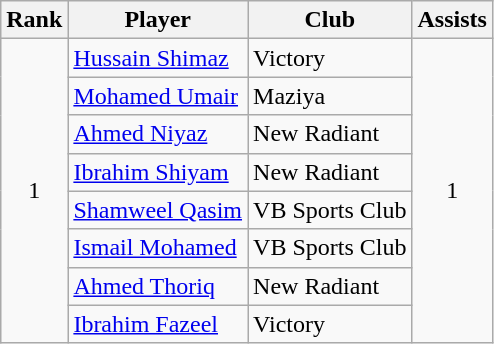<table class="wikitable" style="text-align:center">
<tr>
<th>Rank</th>
<th>Player</th>
<th>Club</th>
<th>Assists</th>
</tr>
<tr>
<td rowspan="8">1</td>
<td align="left"> <a href='#'>Hussain Shimaz</a></td>
<td align="left">Victory</td>
<td rowspan="8">1</td>
</tr>
<tr>
<td align="left"> <a href='#'>Mohamed Umair</a></td>
<td align="left">Maziya</td>
</tr>
<tr>
<td align="left"> <a href='#'>Ahmed Niyaz</a></td>
<td align="left">New Radiant</td>
</tr>
<tr>
<td align="left"> <a href='#'>Ibrahim Shiyam</a></td>
<td align="left">New Radiant</td>
</tr>
<tr>
<td align="left"> <a href='#'>Shamweel Qasim</a></td>
<td align="left">VB Sports Club</td>
</tr>
<tr>
<td align="left"> <a href='#'>Ismail Mohamed</a></td>
<td align="left">VB Sports Club</td>
</tr>
<tr>
<td align="left"> <a href='#'>Ahmed Thoriq</a></td>
<td align="left">New Radiant</td>
</tr>
<tr>
<td align="left"> <a href='#'>Ibrahim Fazeel</a></td>
<td align="left">Victory</td>
</tr>
</table>
